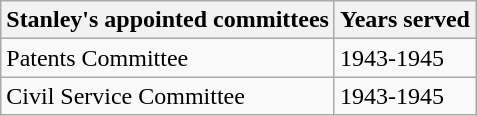<table class="wikitable">
<tr>
<th>Stanley's appointed committees</th>
<th>Years served</th>
</tr>
<tr>
<td>Patents Committee<td>1943-1945</td><tr><td>Civil Service Committee</td><td>1943-1945</td></tr></td>
</tr>
</table>
